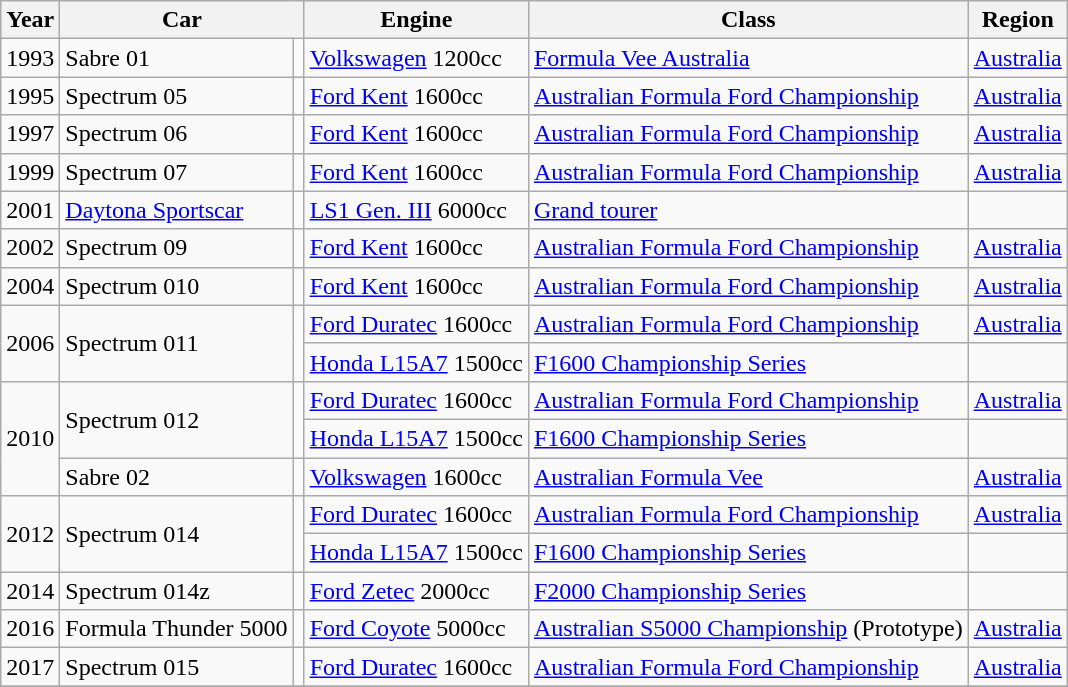<table class="wikitable">
<tr>
<th>Year</th>
<th colspan=2>Car</th>
<th>Engine</th>
<th>Class</th>
<th>Region</th>
</tr>
<tr>
<td>1993</td>
<td>Sabre 01</td>
<td></td>
<td><a href='#'>Volkswagen</a> 1200cc</td>
<td><a href='#'>Formula Vee Australia</a></td>
<td> <a href='#'>Australia</a></td>
</tr>
<tr>
<td>1995</td>
<td>Spectrum 05</td>
<td></td>
<td><a href='#'>Ford Kent</a> 1600cc</td>
<td><a href='#'>Australian Formula Ford Championship</a></td>
<td> <a href='#'>Australia</a></td>
</tr>
<tr>
<td>1997</td>
<td>Spectrum 06</td>
<td></td>
<td><a href='#'>Ford Kent</a> 1600cc</td>
<td><a href='#'>Australian Formula Ford Championship</a></td>
<td> <a href='#'>Australia</a></td>
</tr>
<tr>
<td>1999</td>
<td>Spectrum 07</td>
<td></td>
<td><a href='#'>Ford Kent</a> 1600cc</td>
<td><a href='#'>Australian Formula Ford Championship</a></td>
<td> <a href='#'>Australia</a></td>
</tr>
<tr>
<td>2001</td>
<td><a href='#'>Daytona Sportscar</a></td>
<td></td>
<td><a href='#'>LS1 Gen. III</a> 6000cc</td>
<td><a href='#'>Grand tourer</a></td>
<td></td>
</tr>
<tr>
<td>2002</td>
<td>Spectrum 09</td>
<td></td>
<td><a href='#'>Ford Kent</a> 1600cc</td>
<td><a href='#'>Australian Formula Ford Championship</a></td>
<td> <a href='#'>Australia</a></td>
</tr>
<tr>
<td>2004</td>
<td>Spectrum 010</td>
<td></td>
<td><a href='#'>Ford Kent</a> 1600cc</td>
<td><a href='#'>Australian Formula Ford Championship</a></td>
<td> <a href='#'>Australia</a></td>
</tr>
<tr>
<td rowspan=2>2006</td>
<td rowspan=2>Spectrum 011</td>
<td rowspan=2></td>
<td><a href='#'>Ford Duratec</a> 1600cc</td>
<td><a href='#'>Australian Formula Ford Championship</a></td>
<td> <a href='#'>Australia</a></td>
</tr>
<tr>
<td><a href='#'>Honda L15A7</a> 1500cc</td>
<td><a href='#'>F1600 Championship Series</a></td>
<td></td>
</tr>
<tr>
<td rowspan=3>2010</td>
<td rowspan=2>Spectrum 012</td>
<td rowspan=2></td>
<td><a href='#'>Ford Duratec</a> 1600cc</td>
<td><a href='#'>Australian Formula Ford Championship</a></td>
<td> <a href='#'>Australia</a></td>
</tr>
<tr>
<td><a href='#'>Honda L15A7</a> 1500cc</td>
<td><a href='#'>F1600 Championship Series</a></td>
<td></td>
</tr>
<tr>
<td>Sabre 02</td>
<td></td>
<td><a href='#'>Volkswagen</a> 1600cc</td>
<td><a href='#'>Australian Formula Vee</a></td>
<td> <a href='#'>Australia</a></td>
</tr>
<tr>
<td rowspan=2>2012</td>
<td rowspan=2>Spectrum 014</td>
<td rowspan=2></td>
<td><a href='#'>Ford Duratec</a> 1600cc</td>
<td><a href='#'>Australian Formula Ford Championship</a></td>
<td> <a href='#'>Australia</a></td>
</tr>
<tr>
<td><a href='#'>Honda L15A7</a> 1500cc</td>
<td><a href='#'>F1600 Championship Series</a></td>
<td></td>
</tr>
<tr>
<td>2014</td>
<td>Spectrum 014z</td>
<td></td>
<td><a href='#'>Ford Zetec</a> 2000cc</td>
<td><a href='#'>F2000 Championship Series</a></td>
<td></td>
</tr>
<tr>
<td>2016</td>
<td>Formula Thunder 5000</td>
<td></td>
<td><a href='#'>Ford Coyote</a> 5000cc</td>
<td><a href='#'>Australian S5000 Championship</a> (Prototype)</td>
<td> <a href='#'>Australia</a></td>
</tr>
<tr>
<td>2017</td>
<td>Spectrum 015</td>
<td></td>
<td><a href='#'>Ford Duratec</a> 1600cc</td>
<td><a href='#'>Australian Formula Ford Championship</a></td>
<td> <a href='#'>Australia</a></td>
</tr>
<tr>
</tr>
</table>
